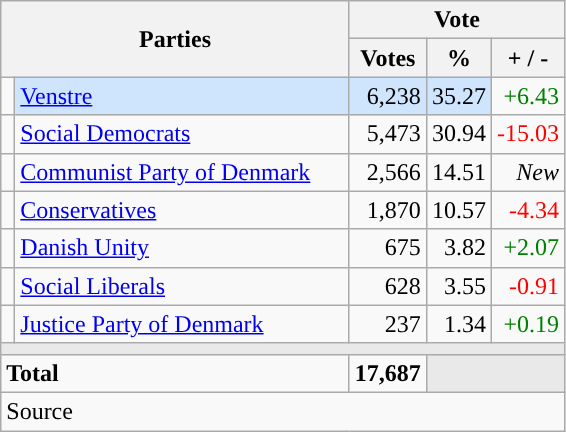<table class="wikitable" style="text-align:right;">
<tr>
<th style="text-align:centre;" rowspan="2" colspan="2" width="225">Parties</th>
<th colspan="3">Vote</th>
</tr>
<tr>
<th width="15">Votes</th>
<th width="15">%</th>
<th width="15">+ / -</th>
</tr>
<tr>
<td width="2" style="color:inherit;background:"></td>
<td bgcolor=#cfe5fe  align="left"><a href='#'>Venstre</a></td>
<td bgcolor=#cfe5fe>6,238</td>
<td bgcolor=#cfe5fe>35.27</td>
<td style=color:green;>+6.43</td>
</tr>
<tr>
<td width="2" style="color:inherit;background:"></td>
<td align="left"><a href='#'>Social Democrats</a></td>
<td>5,473</td>
<td>30.94</td>
<td style=color:red;>-15.03</td>
</tr>
<tr>
<td width="2" style="color:inherit;background:"></td>
<td align="left"><a href='#'>Communist Party of Denmark</a></td>
<td>2,566</td>
<td>14.51</td>
<td><em>New</em></td>
</tr>
<tr>
<td width="2" style="color:inherit;background:"></td>
<td align="left"><a href='#'>Conservatives</a></td>
<td>1,870</td>
<td>10.57</td>
<td style=color:red;>-4.34</td>
</tr>
<tr>
<td width="2" style="color:inherit;background:"></td>
<td align="left"><a href='#'>Danish Unity</a></td>
<td>675</td>
<td>3.82</td>
<td style=color:green;>+2.07</td>
</tr>
<tr>
<td width="2" style="color:inherit;background:"></td>
<td align="left"><a href='#'>Social Liberals</a></td>
<td>628</td>
<td>3.55</td>
<td style=color:red;>-0.91</td>
</tr>
<tr>
<td width="2" style="color:inherit;background:"></td>
<td align="left"><a href='#'>Justice Party of Denmark</a></td>
<td>237</td>
<td>1.34</td>
<td style=color:green;>+0.19</td>
</tr>
<tr>
<td colspan="7" bgcolor="#E9E9E9"></td>
</tr>
<tr>
<td align="left" colspan="2"><strong>Total</strong></td>
<td><strong>17,687</strong></td>
<td bgcolor="#E9E9E9" colspan="2"></td>
</tr>
<tr>
<td align="left" colspan="6">Source</td>
</tr>
</table>
